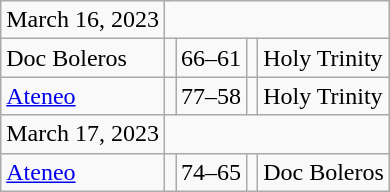<table class="wikitable">
<tr>
<td>March 16, 2023</td>
</tr>
<tr>
<td>Doc Boleros</td>
<td></td>
<td>66–61</td>
<td></td>
<td>Holy Trinity</td>
</tr>
<tr>
<td><a href='#'>Ateneo</a></td>
<td></td>
<td>77–58</td>
<td></td>
<td>Holy Trinity</td>
</tr>
<tr>
<td>March 17, 2023</td>
</tr>
<tr>
<td><a href='#'>Ateneo</a></td>
<td></td>
<td>74–65</td>
<td></td>
<td>Doc Boleros</td>
</tr>
</table>
